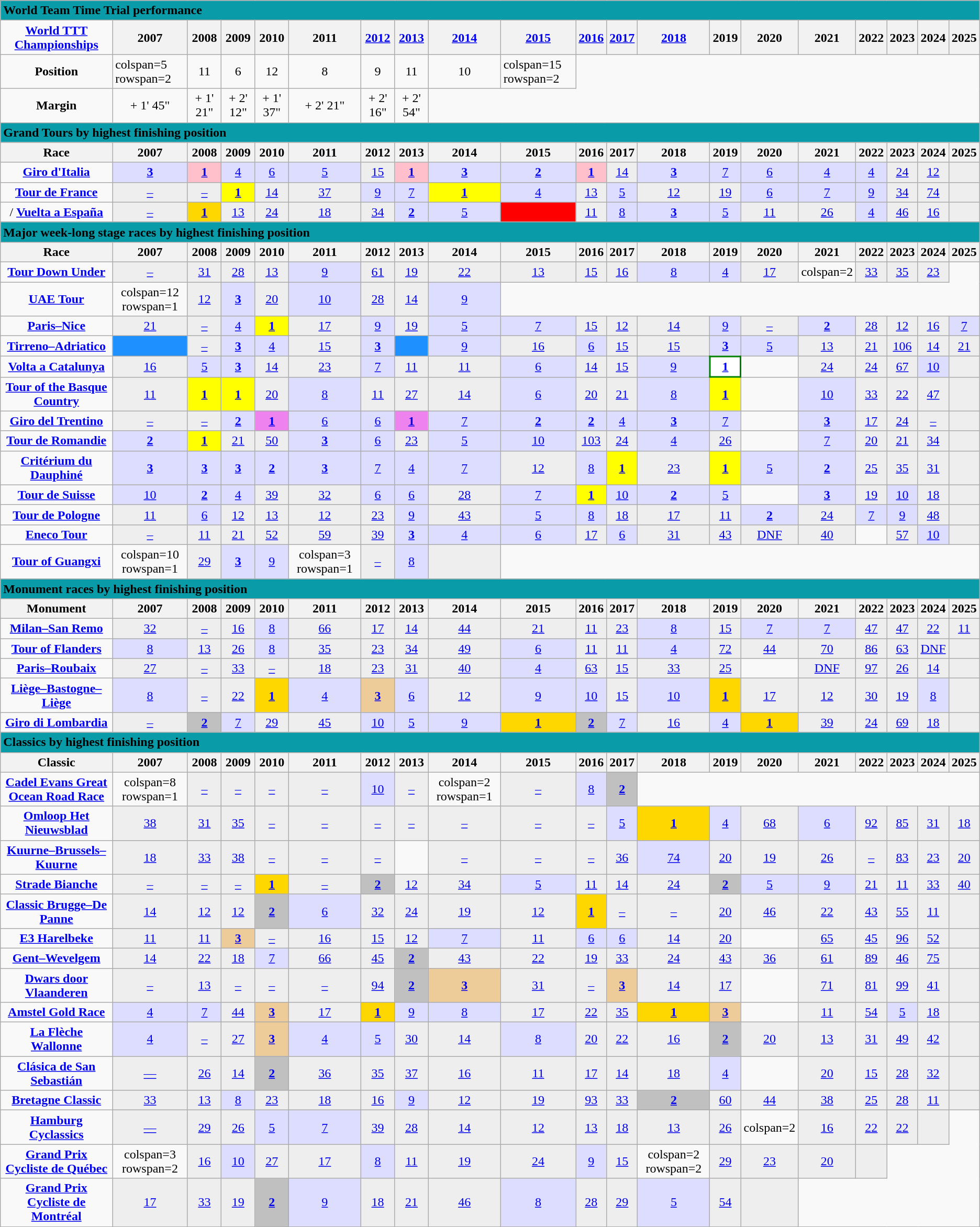<table class="wikitable">
<tr style="background:#eee;">
<td style="background:#099BA8;" colspan=25><strong>World Team Time Trial performance</strong></td>
</tr>
<tr>
<td style="text-align:center;"><strong><a href='#'>World TTT Championships</a></strong></td>
<th>2007</th>
<th>2008</th>
<th>2009</th>
<th>2010</th>
<th>2011</th>
<th><a href='#'>2012</a></th>
<th><a href='#'>2013</a></th>
<th><a href='#'>2014</a></th>
<th><a href='#'>2015</a></th>
<th><a href='#'>2016</a></th>
<th><a href='#'>2017</a></th>
<th><a href='#'>2018</a></th>
<th>2019</th>
<th>2020</th>
<th>2021</th>
<th>2022</th>
<th>2023</th>
<th>2024</th>
<th>2025</th>
</tr>
<tr>
<td style="text-align:center;" background:#efefef;"><strong>Position</strong></td>
<td>colspan=5 rowspan=2 </td>
<td style="text-align:center;">11</td>
<td style="text-align:center;">6</td>
<td style="text-align:center;">12</td>
<td style="text-align:center;">8</td>
<td style="text-align:center;">9</td>
<td style="text-align:center;">11</td>
<td style="text-align:center;">10</td>
<td>colspan=15 rowspan=2 </td>
</tr>
<tr>
<td style="text-align:center;" background:#efefef;"><strong>Margin</strong></td>
<td style="text-align:center;">+ 1' 45"</td>
<td style="text-align:center;">+ 1' 21"</td>
<td style="text-align:center;">+ 2' 12"</td>
<td style="text-align:center;">+ 1' 37"</td>
<td style="text-align:center;">+ 2' 21"</td>
<td style="text-align:center;">+ 2' 16"</td>
<td style="text-align:center;">+ 2' 54"</td>
</tr>
<tr>
<td style="background:#099BA8;" colspan=25><strong>Grand Tours by highest finishing position</strong></td>
</tr>
<tr>
<th>Race</th>
<th>2007</th>
<th>2008</th>
<th>2009</th>
<th>2010</th>
<th>2011</th>
<th>2012</th>
<th>2013</th>
<th>2014</th>
<th>2015</th>
<th>2016</th>
<th>2017</th>
<th>2018</th>
<th>2019</th>
<th>2020</th>
<th>2021</th>
<th>2022</th>
<th>2023</th>
<th>2024</th>
<th>2025</th>
</tr>
<tr align="center">
<td> <strong><a href='#'>Giro d'Italia</a></strong></td>
<td style="background:#ddf;"><a href='#'><strong>3</strong></a></td>
<td style="background:pink;"><a href='#'><strong>1</strong></a></td>
<td style="background:#ddf;"><a href='#'>4</a></td>
<td style="background:#ddf;"><a href='#'>6</a></td>
<td style="background:#ddf;"><a href='#'>5</a></td>
<td style="background:#eee;"><a href='#'>15</a></td>
<td style="background:pink;"><a href='#'><strong>1</strong></a></td>
<td style="background:#ddf;"><a href='#'><strong>3</strong></a></td>
<td style="background:#ddf;"><a href='#'><strong>2</strong></a></td>
<td style="background:pink;"><a href='#'><strong>1</strong></a></td>
<td style="background:#eee;"><a href='#'>14</a></td>
<td style="background:#ddf;"><a href='#'><strong>3</strong></a></td>
<td style="background:#ddf;"><a href='#'>7</a></td>
<td style="background:#ddf;"><a href='#'>6</a></td>
<td style="background:#ddf;"><a href='#'>4</a></td>
<td style="background:#ddf;"><a href='#'>4</a></td>
<td style="background:#eee;"><a href='#'>24</a></td>
<td style="background:#eee;"><a href='#'>12</a></td>
<td style="background:#eee;"><a href='#'></a></td>
</tr>
<tr align="center">
<td> <strong><a href='#'>Tour de France</a></strong></td>
<td style="background:#eee;"><a href='#'>–</a></td>
<td style="background:#eee;"><a href='#'>–</a></td>
<td style="background:yellow;"><a href='#'><strong>1</strong></a></td>
<td style="background:#eee;"><a href='#'>14</a></td>
<td style="background:#eee;"><a href='#'>37</a></td>
<td style="background:#ddf;"><a href='#'>9</a></td>
<td style="background:#ddf;"><a href='#'>7</a></td>
<td style="background:yellow;"><a href='#'><strong>1</strong></a></td>
<td style="background:#ddf;"><a href='#'>4</a></td>
<td style="background:#eee;"><a href='#'>13</a></td>
<td style="background:#ddf;"><a href='#'>5</a></td>
<td style="background:#eee;"><a href='#'>12</a></td>
<td style="background:#eee;"><a href='#'>19</a></td>
<td style="background:#ddf;"><a href='#'>6</a></td>
<td style="background:#ddf;"><a href='#'>7</a></td>
<td style="background:#ddf;"><a href='#'>9</a></td>
<td style="background:#eee;"><a href='#'>34</a></td>
<td style="background:#eee;"><a href='#'>74</a></td>
<td style="background:#eee;"><a href='#'></a></td>
</tr>
<tr align="center">
<td>/ <strong><a href='#'>Vuelta a España</a></strong></td>
<td style="background:#eee;"><a href='#'>–</a></td>
<td style="background:gold;"><a href='#'><strong>1</strong></a></td>
<td style="background:#eee;"><a href='#'>13</a></td>
<td style="background:#eee;"><a href='#'>24</a></td>
<td style="background:#eee;"><a href='#'>18</a></td>
<td style="background:#eee;"><a href='#'>34</a></td>
<td style="background:#ddf;"><a href='#'><strong>2</strong></a></td>
<td style="background:#ddf;"><a href='#'>5</a></td>
<td style="background:red;"></td>
<td style="background:#eee;"><a href='#'>11</a></td>
<td style="background:#ddf;"><a href='#'>8</a></td>
<td style="background:#ddf;"><a href='#'><strong>3</strong></a></td>
<td style="background:#ddf;"><a href='#'>5</a></td>
<td style="background:#eee;"><a href='#'>11</a></td>
<td style="background:#eee;"><a href='#'>26</a></td>
<td style="background:#ddf;"><a href='#'>4</a></td>
<td style="background:#eee;"><a href='#'>46</a></td>
<td style="background:#eee;"><a href='#'>16</a></td>
<td style="background:#eee;"><a href='#'></a></td>
</tr>
<tr>
<td style="background:#099BA8;" colspan=25><strong>Major week-long stage races by highest finishing position</strong></td>
</tr>
<tr>
<th>Race</th>
<th>2007</th>
<th>2008</th>
<th>2009</th>
<th>2010</th>
<th>2011</th>
<th>2012</th>
<th>2013</th>
<th>2014</th>
<th>2015</th>
<th>2016</th>
<th>2017</th>
<th>2018</th>
<th>2019</th>
<th>2020</th>
<th>2021</th>
<th>2022</th>
<th>2023</th>
<th>2024</th>
<th>2025</th>
</tr>
<tr align="center">
<td><strong><a href='#'>Tour Down Under</a></strong></td>
<td style="background:#eee;"><a href='#'>–</a></td>
<td style="background:#eee;"><a href='#'>31</a></td>
<td style="background:#eee;"><a href='#'>28</a></td>
<td style="background:#eee;"><a href='#'>13</a></td>
<td style="background:#ddf;"><a href='#'>9</a></td>
<td style="background:#eee;"><a href='#'>61</a></td>
<td style="background:#eee;"><a href='#'>19</a></td>
<td style="background:#eee;"><a href='#'>22</a></td>
<td style="background:#eee;"><a href='#'>13</a></td>
<td style="background:#eee;"><a href='#'>15</a></td>
<td style="background:#eee;"><a href='#'>16</a></td>
<td style="background:#ddf;"><a href='#'>8</a></td>
<td style="background:#ddf;"><a href='#'>4</a></td>
<td style="background:#eee;"><a href='#'>17</a></td>
<td>colspan=2 </td>
<td style="background:#eee;"><a href='#'>33</a></td>
<td style="background:#eee;"><a href='#'>35</a></td>
<td style="background:#eee;"><a href='#'>23</a></td>
</tr>
<tr align="center">
<td> <strong><a href='#'>UAE Tour</a></strong></td>
<td>colspan=12 rowspan=1 </td>
<td style="background:#eee;"><a href='#'>12</a></td>
<td style="background:#ddf;"><a href='#'><strong>3</strong></a></td>
<td style="background:#eee;"><a href='#'>20</a></td>
<td style="background:#ddf;"><a href='#'>10</a></td>
<td style="background:#eee;"><a href='#'>28</a></td>
<td style="background:#eee;"><a href='#'>14</a></td>
<td style="background:#ddf;"><a href='#'>9</a></td>
</tr>
<tr align="center">
<td> <strong><a href='#'>Paris–Nice</a></strong></td>
<td style="background:#eee;"><a href='#'>21</a></td>
<td style="background:#eee;"><a href='#'>–</a></td>
<td style="background:#ddf;"><a href='#'>4</a></td>
<td style="background:yellow;"><a href='#'><strong>1</strong></a></td>
<td style="background:#eee;"><a href='#'>17</a></td>
<td style="background:#ddf;"><a href='#'>9</a></td>
<td style="background:#eee;"><a href='#'>19</a></td>
<td style="background:#ddf;"><a href='#'>5</a></td>
<td style="background:#ddf;"><a href='#'>7</a></td>
<td style="background:#eee;"><a href='#'>15</a></td>
<td style="background:#eee;"><a href='#'>12</a></td>
<td style="background:#eee;"><a href='#'>14</a></td>
<td style="background:#ddf;"><a href='#'>9</a></td>
<td style="background:#eee;"><a href='#'>–</a></td>
<td style="background:#ddf;"><a href='#'><strong>2</strong></a></td>
<td style="background:#eee;"><a href='#'>28</a></td>
<td style="background:#eee;"><a href='#'>12</a></td>
<td style="background:#eee;"><a href='#'>16</a></td>
<td style="background:#ddf;"><a href='#'>7</a></td>
</tr>
<tr align="center">
<td> <strong><a href='#'>Tirreno–Adriatico</a></strong></td>
<td style="background:dodgerblue;"></td>
<td style="background:#eee;"><a href='#'>–</a></td>
<td style="background:#ddf;"><a href='#'><strong>3</strong></a></td>
<td style="background:#ddf;"><a href='#'>4</a></td>
<td style="background:#eee;"><a href='#'>15</a></td>
<td style="background:#ddf;"><a href='#'><strong>3</strong></a></td>
<td style="background:dodgerblue;"></td>
<td style="background:#ddf;"><a href='#'>9</a></td>
<td style="background:#eee;"><a href='#'>16</a></td>
<td style="background:#ddf;"><a href='#'>6</a></td>
<td style="background:#eee;"><a href='#'>15</a></td>
<td style="background:#eee;"><a href='#'>15</a></td>
<td style="background:#ddf;"><a href='#'><strong>3</strong></a></td>
<td style="background:#ddf;"><a href='#'>5</a></td>
<td style="background:#eee;"><a href='#'>13</a></td>
<td style="background:#eee;"><a href='#'>21</a></td>
<td style="background:#eee;"><a href='#'>106</a></td>
<td style="background:#eee;"><a href='#'>14</a></td>
<td style="background:#eee;"><a href='#'>21</a></td>
</tr>
<tr align="center">
<td> <strong><a href='#'>Volta a Catalunya</a></strong></td>
<td style="background:#eee;"><a href='#'>16</a></td>
<td style="background:#ddf;"><a href='#'>5</a></td>
<td style="background:#ddf;"><a href='#'><strong>3</strong></a></td>
<td style="background:#eee;"><a href='#'>14</a></td>
<td style="background:#eee;"><a href='#'>23</a></td>
<td style="background:#ddf;"><a href='#'>7</a></td>
<td style="background:#eee;"><a href='#'>11</a></td>
<td style="background:#eee;"><a href='#'>11</a></td>
<td style="background:#ddf;"><a href='#'>6</a></td>
<td style="background:#eee;"><a href='#'>14</a></td>
<td style="background:#eee;"><a href='#'>15</a></td>
<td style="background:#ddf;"><a href='#'>9</a></td>
<td style="background:white; border:2px solid green;"><a href='#'><strong>1</strong></a></td>
<td></td>
<td style="background:#eee;"><a href='#'>24</a></td>
<td style="background:#eee;"><a href='#'>24</a></td>
<td style="background:#eee;"><a href='#'>67</a></td>
<td style="background:#ddf;"><a href='#'>10</a></td>
<td style="background:#eee;"><a href='#'></a></td>
</tr>
<tr align="center">
<td> <strong><a href='#'>Tour of the Basque Country</a></strong></td>
<td style="background:#eee;"><a href='#'>11</a></td>
<td style="background:yellow;"><a href='#'><strong>1</strong></a></td>
<td style="background:yellow"><a href='#'><strong>1</strong></a></td>
<td style="background:#eee;"><a href='#'>20</a></td>
<td style="background:#ddf;"><a href='#'>8</a></td>
<td style="background:#eee;"><a href='#'>11</a></td>
<td style="background:#eee;"><a href='#'>27</a></td>
<td style="background:#eee;"><a href='#'>14</a></td>
<td style="background:#ddf;"><a href='#'>6</a></td>
<td style="background:#eee;"><a href='#'>20</a></td>
<td style="background:#eee;"><a href='#'>21</a></td>
<td style="background:#ddf;"><a href='#'>8</a></td>
<td style="background:yellow;"><a href='#'><strong>1</strong></a></td>
<td></td>
<td style="background:#ddf;"><a href='#'>10</a></td>
<td style="background:#eee;"><a href='#'>33</a></td>
<td style="background:#eee;"><a href='#'>22</a></td>
<td style="background:#eee;"><a href='#'>47</a></td>
<td style="background:#eee;"><a href='#'></a></td>
</tr>
<tr align="center">
<td> <strong><a href='#'>Giro del Trentino</a></strong></td>
<td style="background:#eee;"><a href='#'>–</a></td>
<td style="background:#eee;"><a href='#'>–</a></td>
<td style="background:#ddf;"><a href='#'><strong>2</strong></a></td>
<td style="background:violet;"><a href='#'><strong>1</strong></a></td>
<td style="background:#ddf;"><a href='#'>6</a></td>
<td style="background:#ddf;"><a href='#'>6</a></td>
<td style="background:violet;"><a href='#'><strong>1</strong></a></td>
<td style="background:#ddf;"><a href='#'>7</a></td>
<td style="background:#ddf;"><a href='#'><strong>2</strong></a></td>
<td style="background:#ddf;"><a href='#'><strong>2</strong></a></td>
<td style="background:#ddf;"><a href='#'>4</a></td>
<td style="background:#ddf;"><a href='#'><strong>3</strong></a></td>
<td style="background:#ddf;"><a href='#'>7</a></td>
<td></td>
<td style="background:#ddf;"><a href='#'><strong>3</strong></a></td>
<td style="background:#eee;"><a href='#'>17</a></td>
<td style="background:#eee;"><a href='#'>24</a></td>
<td style="background:#eee;"><a href='#'>–</a></td>
<td style="background:#eee;"><a href='#'></a></td>
</tr>
<tr align="center">
<td> <strong><a href='#'>Tour de Romandie</a></strong></td>
<td style="background:#ddf;"><a href='#'><strong>2</strong></a></td>
<td style="background:yellow;"><a href='#'><strong>1</strong></a></td>
<td style="background:#eee;"><a href='#'>21</a></td>
<td style="background:#eee;"><a href='#'>50</a></td>
<td style="background:#ddf;"><a href='#'><strong>3</strong></a></td>
<td style="background:#ddf;"><a href='#'>6</a></td>
<td style="background:#eee;"><a href='#'>23</a></td>
<td style="background:#ddf;"><a href='#'>5</a></td>
<td style="background:#ddf;"><a href='#'>10</a></td>
<td style="background:#eee;"><a href='#'>103</a></td>
<td style="background:#eee;"><a href='#'>24</a></td>
<td style="background:#ddf;"><a href='#'>4</a></td>
<td style="background:#eee;"><a href='#'>26</a></td>
<td></td>
<td style="background:#ddf;"><a href='#'>7</a></td>
<td style="background:#eee;"><a href='#'>20</a></td>
<td style="background:#eee;"><a href='#'>21</a></td>
<td style="background:#eee;"><a href='#'>34</a></td>
<td style="background:#eee;"><a href='#'></a></td>
</tr>
<tr align="center">
<td> <strong><a href='#'>Critérium du Dauphiné</a></strong></td>
<td style="background:#ddf;"><a href='#'><strong>3</strong></a></td>
<td style="background:#ddf;"><a href='#'><strong>3</strong></a></td>
<td style="background:#ddf;"><a href='#'><strong>3</strong></a></td>
<td style="background:#ddf;"><a href='#'><strong>2</strong></a></td>
<td style="background:#ddf;"><a href='#'><strong>3</strong></a></td>
<td style="background:#ddf;"><a href='#'>7</a></td>
<td style="background:#ddf;"><a href='#'>4</a></td>
<td style="background:#ddf;"><a href='#'>7</a></td>
<td style="background:#eee;"><a href='#'>12</a></td>
<td style="background:#ddf;"><a href='#'>8</a></td>
<td style="background:yellow;"><a href='#'><strong>1</strong></a></td>
<td style="background:#eee;"><a href='#'>23</a></td>
<td style="background:yellow;"><a href='#'><strong>1</strong></a></td>
<td style="background:#ddf;"><a href='#'>5</a></td>
<td style="background:#ddf;"><a href='#'><strong>2</strong></a></td>
<td style="background:#eee;"><a href='#'>25</a></td>
<td style="background:#eee;"><a href='#'>35</a></td>
<td style="background:#eee;"><a href='#'>31</a></td>
<td style="background:#eee;"><a href='#'></a></td>
</tr>
<tr align="center">
<td> <strong><a href='#'>Tour de Suisse</a></strong></td>
<td style="background:#ddf;"><a href='#'>10</a></td>
<td style="background:#ddf;"><a href='#'><strong>2</strong></a></td>
<td style="background:#ddf;"><a href='#'>4</a></td>
<td style="background:#eee;"><a href='#'>39</a></td>
<td style="background:#eee;"><a href='#'>32</a></td>
<td style="background:#ddf;"><a href='#'>6</a></td>
<td style="background:#ddf;"><a href='#'>6</a></td>
<td style="background:#eee;"><a href='#'>28</a></td>
<td style="background:#ddf;"><a href='#'>7</a></td>
<td style="background:yellow;"><a href='#'><strong>1</strong></a></td>
<td style="background:#ddf;"><a href='#'>10</a></td>
<td style="background:#ddf;"><a href='#'><strong>2</strong></a></td>
<td style="background:#ddf;"><a href='#'>5</a></td>
<td></td>
<td style="background:#ddf;"><a href='#'><strong>3</strong></a></td>
<td style="background:#eee;"><a href='#'>19</a></td>
<td style="background:#ddf;"><a href='#'>10</a></td>
<td style="background:#eee;"><a href='#'>18</a></td>
<td style="background:#eee;"><a href='#'></a></td>
</tr>
<tr align="center">
<td> <strong><a href='#'>Tour de Pologne</a></strong></td>
<td style="background:#eee;"><a href='#'>11</a></td>
<td style="background:#ddf;"><a href='#'>6</a></td>
<td style="background:#eee;"><a href='#'>12</a></td>
<td style="background:#eee;"><a href='#'>13</a></td>
<td style="background:#eee;"><a href='#'>12</a></td>
<td style="background:#eee;"><a href='#'>23</a></td>
<td style="background:#ddf;"><a href='#'>9</a></td>
<td style="background:#eee;"><a href='#'>43</a></td>
<td style="background:#ddf;"><a href='#'>5</a></td>
<td style="background:#ddf;"><a href='#'>8</a></td>
<td style="background:#eee;"><a href='#'>18</a></td>
<td style="background:#eee;"><a href='#'>17</a></td>
<td style="background:#eee;"><a href='#'>11</a></td>
<td style="background:#ddf;"><a href='#'><strong>2</strong></a></td>
<td style="background:#eee;"><a href='#'>24</a></td>
<td style="background:#ddf;"><a href='#'>7</a></td>
<td style="background:#ddf;"><a href='#'>9</a></td>
<td style="background:#eee;"><a href='#'>48</a></td>
<td style="background:#eee;"><a href='#'></a></td>
</tr>
<tr align="center">
<td> <strong><a href='#'>Eneco Tour</a></strong></td>
<td style="background:#eee;"><a href='#'>–</a></td>
<td style="background:#eee;"><a href='#'>11</a></td>
<td style="background:#eee;"><a href='#'>21</a></td>
<td style="background:#eee;"><a href='#'>52</a></td>
<td style="background:#eee;"><a href='#'>59</a></td>
<td style="background:#eee;"><a href='#'>39</a></td>
<td style="background:#ddf;"><a href='#'><strong>3</strong></a></td>
<td style="background:#ddf;"><a href='#'>4</a></td>
<td style="background:#ddf;"><a href='#'>6</a></td>
<td style="background:#eee;"><a href='#'>17</a></td>
<td style="background:#ddf;"><a href='#'>6</a></td>
<td style="background:#eee;"><a href='#'>31</a></td>
<td style="background:#eee;"><a href='#'>43</a></td>
<td style="background:#eee;"><a href='#'>DNF</a></td>
<td style="background:#eee;"><a href='#'>40</a></td>
<td></td>
<td style="background:#eee;"><a href='#'>57</a></td>
<td style="background:#ddf;"><a href='#'>10</a></td>
<td style="background:#eee;"><a href='#'></a></td>
</tr>
<tr align="center">
<td> <strong><a href='#'>Tour of Guangxi</a></strong></td>
<td>colspan=10 rowspan=1 </td>
<td style="background:#eee;"><a href='#'>29</a></td>
<td style="background:#ddf;"><a href='#'><strong>3</strong></a></td>
<td style="background:#ddf;"><a href='#'>9</a></td>
<td>colspan=3 rowspan=1 </td>
<td style="background:#eee;"><a href='#'>–</a></td>
<td style="background:#ddf;"><a href='#'>8</a></td>
<td style="background:#eee;"><a href='#'></a></td>
</tr>
<tr>
<td style="background:#099BA8;" colspan=25><strong>Monument races by highest finishing position</strong></td>
</tr>
<tr>
<th>Monument</th>
<th>2007</th>
<th>2008</th>
<th>2009</th>
<th>2010</th>
<th>2011</th>
<th>2012</th>
<th>2013</th>
<th>2014</th>
<th>2015</th>
<th>2016</th>
<th>2017</th>
<th>2018</th>
<th>2019</th>
<th>2020</th>
<th>2021</th>
<th>2022</th>
<th>2023</th>
<th>2024</th>
<th>2025</th>
</tr>
<tr align="center">
<td><strong><a href='#'>Milan–San Remo</a></strong></td>
<td style="background:#eee;"><a href='#'>32</a></td>
<td style="background:#eee;"><a href='#'>–</a></td>
<td style="background:#eee;"><a href='#'>16</a></td>
<td style="background:#ddf;"><a href='#'>8</a></td>
<td style="background:#eee;"><a href='#'>66</a></td>
<td style="background:#eee;"><a href='#'>17</a></td>
<td style="background:#eee;"><a href='#'>14</a></td>
<td style="background:#eee;"><a href='#'>44</a></td>
<td style="background:#eee;"><a href='#'>21</a></td>
<td style="background:#eee;"><a href='#'>11</a></td>
<td style="background:#eee;"><a href='#'>23</a></td>
<td style="background:#ddf;"><a href='#'>8</a></td>
<td style="background:#eee;"><a href='#'>15</a></td>
<td style="background:#ddf;"><a href='#'>7</a></td>
<td style="background:#ddf;"><a href='#'>7</a></td>
<td style="background:#eee;"><a href='#'>47</a></td>
<td style="background:#eee;"><a href='#'>47</a></td>
<td style="background:#eee;"><a href='#'>22</a></td>
<td style="background:#eee;"><a href='#'>11</a></td>
</tr>
<tr align="center">
<td><strong><a href='#'>Tour of Flanders</a></strong></td>
<td style="background:#ddf;"><a href='#'>8</a></td>
<td style="background:#eee;"><a href='#'>13</a></td>
<td style="background:#eee;"><a href='#'>26</a></td>
<td style="background:#ddf;"><a href='#'>8</a></td>
<td style="background:#eee;"><a href='#'>35</a></td>
<td style="background:#eee;"><a href='#'>23</a></td>
<td style="background:#eee;"><a href='#'>34</a></td>
<td style="background:#eee;"><a href='#'>49</a></td>
<td style="background:#ddf;"><a href='#'>6</a></td>
<td style="background:#eee;"><a href='#'>11</a></td>
<td style="background:#eee;"><a href='#'>11</a></td>
<td style="background:#ddf;"><a href='#'>4</a></td>
<td style="background:#eee;"><a href='#'>72</a></td>
<td style="background:#eee;"><a href='#'>44</a></td>
<td style="background:#eee;"><a href='#'>70</a></td>
<td style="background:#eee;"><a href='#'>86</a></td>
<td style="background:#eee;"><a href='#'>63</a></td>
<td style="background:#eee;"><a href='#'>DNF</a></td>
<td style="background:#eee;"><a href='#'></a></td>
</tr>
<tr align="center">
<td><strong><a href='#'>Paris–Roubaix</a></strong></td>
<td style="background:#eee;"><a href='#'>27</a></td>
<td style="background:#eee;"><a href='#'>–</a></td>
<td style="background:#eee;"><a href='#'>33</a></td>
<td style="background:#eee;"><a href='#'>–</a></td>
<td style="background:#eee;"><a href='#'>18</a></td>
<td style="background:#eee;"><a href='#'>23</a></td>
<td style="background:#eee;"><a href='#'>31</a></td>
<td style="background:#eee;"><a href='#'>40</a></td>
<td style="background:#ddf;"><a href='#'>4</a></td>
<td style="background:#eee;"><a href='#'>63</a></td>
<td style="background:#eee;"><a href='#'>15</a></td>
<td style="background:#eee;"><a href='#'>33</a></td>
<td style="background:#eee;"><a href='#'>25</a></td>
<td></td>
<td style="background:#eee;"><a href='#'>DNF</a></td>
<td style="background:#eee;"><a href='#'>97</a></td>
<td style="background:#eee;"><a href='#'>26</a></td>
<td style="background:#eee;"><a href='#'>14</a></td>
<td style="background:#eee;"><a href='#'></a></td>
</tr>
<tr align="center">
<td><strong><a href='#'>Liège–Bastogne–Liège</a></strong></td>
<td style="background:#ddf;"><a href='#'>8</a></td>
<td style="background:#eee;"><a href='#'>–</a></td>
<td style="background:#eee;"><a href='#'>22</a></td>
<td style="background:gold;"><a href='#'><strong>1</strong></a></td>
<td style="background:#ddf;"><a href='#'>4</a></td>
<td style="background:#ec9;"><a href='#'><strong>3</strong></a></td>
<td style="background:#ddf;"><a href='#'>6</a></td>
<td style="background:#eee;"><a href='#'>12</a></td>
<td style="background:#ddf;"><a href='#'>9</a></td>
<td style="background:#ddf;"><a href='#'>10</a></td>
<td style="background:#eee;"><a href='#'>15</a></td>
<td style="background:#ddf;"><a href='#'>10</a></td>
<td style="background:gold;"><a href='#'><strong>1</strong></a></td>
<td style="background:#eee;"><a href='#'>17</a></td>
<td style="background:#eee;"><a href='#'>12</a></td>
<td style="background:#eee;"><a href='#'>30</a></td>
<td style="background:#eee;"><a href='#'>19</a></td>
<td style="background:#ddf;"><a href='#'>8</a></td>
<td style="background:#eee;"><a href='#'></a></td>
</tr>
<tr align="center">
<td><strong><a href='#'>Giro di Lombardia</a></strong></td>
<td style="background:#eee;"><a href='#'>–</a></td>
<td style="background:silver;"><a href='#'><strong>2</strong></a></td>
<td style="background:#ddf;"><a href='#'>7</a></td>
<td style="background:#eee;"><a href='#'>29</a></td>
<td style="background:#eee;"><a href='#'>45</a></td>
<td style="background:#ddf;"><a href='#'>10</a></td>
<td style="background:#ddf;"><a href='#'>5</a></td>
<td style="background:#ddf;"><a href='#'>9</a></td>
<td style="background:gold;"><a href='#'><strong>1</strong></a></td>
<td style="background:silver;"><a href='#'><strong>2</strong></a></td>
<td style="background:#ddf;"><a href='#'>7</a></td>
<td style="background:#eee;"><a href='#'>16</a></td>
<td style="background:#ddf;"><a href='#'>4</a></td>
<td style="background:gold;"><a href='#'><strong>1</strong></a></td>
<td style="background:#eee;"><a href='#'>39</a></td>
<td style="background:#eee;"><a href='#'>24</a></td>
<td style="background:#eee;"><a href='#'>69</a></td>
<td style="background:#eee;"><a href='#'>18</a></td>
<td style="background:#eee;"><a href='#'></a></td>
</tr>
<tr>
<td style="background:#099BA8;" colspan=25><strong>Classics by highest finishing position</strong></td>
</tr>
<tr>
<th>Classic</th>
<th>2007</th>
<th>2008</th>
<th>2009</th>
<th>2010</th>
<th>2011</th>
<th>2012</th>
<th>2013</th>
<th>2014</th>
<th>2015</th>
<th>2016</th>
<th>2017</th>
<th>2018</th>
<th>2019</th>
<th>2020</th>
<th>2021</th>
<th>2022</th>
<th>2023</th>
<th>2024</th>
<th>2025</th>
</tr>
<tr align="center">
<td><strong><a href='#'>Cadel Evans Great Ocean Road Race</a></strong></td>
<td>colspan=8 rowspan=1 </td>
<td style="background:#eee;"><a href='#'>–</a></td>
<td style="background:#eee;"><a href='#'>–</a></td>
<td style="background:#eee;"><a href='#'>–</a></td>
<td style="background:#eee;"><a href='#'>–</a></td>
<td style="background:#ddf;"><a href='#'>10</a></td>
<td style="background:#eee;"><a href='#'>–</a></td>
<td>colspan=2 rowspan=1 </td>
<td style="background:#eee;"><a href='#'>–</a></td>
<td style="background:#ddf;"><a href='#'>8</a></td>
<td style="background:silver;"><a href='#'><strong>2</strong></a></td>
</tr>
<tr align="center">
<td><strong><a href='#'>Omloop Het Nieuwsblad</a></strong></td>
<td style="background:#eee;"><a href='#'>38</a></td>
<td style="background:#eee;"><a href='#'>31</a></td>
<td style="background:#eee;"><a href='#'>35</a></td>
<td style="background:#eee;"><a href='#'>–</a></td>
<td style="background:#eee;"><a href='#'>–</a></td>
<td style="background:#eee;"><a href='#'>–</a></td>
<td style="background:#eee;"><a href='#'>–</a></td>
<td style="background:#eee;"><a href='#'>–</a></td>
<td style="background:#eee;"><a href='#'>–</a></td>
<td style="background:#eee;"><a href='#'>–</a></td>
<td style="background:#ddf;"><a href='#'>5</a></td>
<td style="background:gold;"><a href='#'><strong>1</strong></a></td>
<td style="background:#ddf;"><a href='#'>4</a></td>
<td style="background:#eee;"><a href='#'>68</a></td>
<td style="background:#ddf;"><a href='#'>6</a></td>
<td style="background:#eee;"><a href='#'>92</a></td>
<td style="background:#eee;"><a href='#'>85</a></td>
<td style="background:#eee;"><a href='#'>31</a></td>
<td style="background:#eee;"><a href='#'>18</a></td>
</tr>
<tr align="center">
<td><strong><a href='#'>Kuurne–Brussels–Kuurne</a></strong></td>
<td style="background:#eee;"><a href='#'>18</a></td>
<td style="background:#eee;"><a href='#'>33</a></td>
<td style="background:#eee;"><a href='#'>38</a></td>
<td style="background:#eee;"><a href='#'>–</a></td>
<td style="background:#eee;"><a href='#'>–</a></td>
<td style="background:#eee;"><a href='#'>–</a></td>
<td></td>
<td style="background:#eee;"><a href='#'>–</a></td>
<td style="background:#eee;"><a href='#'>–</a></td>
<td style="background:#eee;"><a href='#'>–</a></td>
<td style="background:#eee;"><a href='#'>36</a></td>
<td style="background:#ddf;"><a href='#'>74</a></td>
<td style="background:#eee;"><a href='#'>20</a></td>
<td style="background:#eee;"><a href='#'>19</a></td>
<td style="background:#eee;"><a href='#'>26</a></td>
<td style="background:#eee;"><a href='#'>–</a></td>
<td style="background:#eee;"><a href='#'>83</a></td>
<td style="background:#eee;"><a href='#'>23</a></td>
<td style="background:#eee;"><a href='#'>20</a></td>
</tr>
<tr align="center">
<td><strong><a href='#'>Strade Bianche</a></strong></td>
<td style="background:#eee;"><a href='#'>–</a></td>
<td style="background:#eee;"><a href='#'>–</a></td>
<td style="background:#eee;"><a href='#'>–</a></td>
<td style="background:gold;"><a href='#'><strong>1</strong></a></td>
<td style="background:#eee;"><a href='#'>–</a></td>
<td style="background:silver;"><a href='#'><strong>2</strong></a></td>
<td style="background:#eee;"><a href='#'>12</a></td>
<td style="background:#eee;"><a href='#'>34</a></td>
<td style="background:#ddf;"><a href='#'>5</a></td>
<td style="background:#eee;"><a href='#'>11</a></td>
<td style="background:#eee;"><a href='#'>14</a></td>
<td style="background:#eee;"><a href='#'>24</a></td>
<td style="background:silver;"><a href='#'><strong>2</strong></a></td>
<td style="background:#ddf;"><a href='#'>5</a></td>
<td style="background:#ddf;"><a href='#'>9</a></td>
<td style="background:#eee;"><a href='#'>21</a></td>
<td style="background:#eee;"><a href='#'>11</a></td>
<td style="background:#eee;"><a href='#'>33</a></td>
<td style="background:#eee;"><a href='#'>40</a></td>
</tr>
<tr align="center">
<td><strong><a href='#'>Classic Brugge–De Panne</a></strong></td>
<td style="background:#eee;"><a href='#'>14</a></td>
<td style="background:#eee;"><a href='#'>12</a></td>
<td style="background:#eee;"><a href='#'>12</a></td>
<td style="background:silver;"><a href='#'><strong>2</strong></a></td>
<td style="background:#ddf;"><a href='#'>6</a></td>
<td style="background:#eee;"><a href='#'>32</a></td>
<td style="background:#eee;"><a href='#'>24</a></td>
<td style="background:#eee;"><a href='#'>19</a></td>
<td style="background:#eee;"><a href='#'>12</a></td>
<td style="background:gold;"><a href='#'><strong>1</strong></a></td>
<td style="background:#eee;"><a href='#'>–</a></td>
<td style="background:#eee;"><a href='#'>–</a></td>
<td style="background:#eee;"><a href='#'>20</a></td>
<td style="background:#eee;"><a href='#'>46</a></td>
<td style="background:#eee;"><a href='#'>22</a></td>
<td style="background:#eee;"><a href='#'>43</a></td>
<td style="background:#eee;"><a href='#'>55</a></td>
<td style="background:#eee;"><a href='#'>11</a></td>
<td style="background:#eee;"><a href='#'></a></td>
</tr>
<tr align="center">
<td><strong><a href='#'>E3 Harelbeke</a></strong></td>
<td style="background:#eee;"><a href='#'>11</a></td>
<td style="background:#eee;"><a href='#'>11</a></td>
<td style="background:#ec9;"><a href='#'><strong>3</strong></a></td>
<td style="background:#eee;"><a href='#'>–</a></td>
<td style="background:#eee;"><a href='#'>16</a></td>
<td style="background:#eee;"><a href='#'>15</a></td>
<td style="background:#eee;"><a href='#'>12</a></td>
<td style="background:#ddf;"><a href='#'>7</a></td>
<td style="background:#eee;"><a href='#'>11</a></td>
<td style="background:#ddf;"><a href='#'>6</a></td>
<td style="background:#ddf;"><a href='#'>6</a></td>
<td style="background:#eee;"><a href='#'>14</a></td>
<td style="background:#eee;"><a href='#'>20</a></td>
<td></td>
<td style="background:#eee;"><a href='#'>65</a></td>
<td style="background:#eee;"><a href='#'>45</a></td>
<td style="background:#eee;"><a href='#'>96</a></td>
<td style="background:#eee;"><a href='#'>52</a></td>
<td style="background:#eee;"><a href='#'></a></td>
</tr>
<tr align="center">
<td><strong><a href='#'>Gent–Wevelgem</a></strong></td>
<td style="background:#eee;"><a href='#'>14</a></td>
<td style="background:#eee;"><a href='#'>22</a></td>
<td style="background:#eee;"><a href='#'>18</a></td>
<td style="background:#ddf;"><a href='#'>7</a></td>
<td style="background:#eee;"><a href='#'>66</a></td>
<td style="background:#eee;"><a href='#'>45</a></td>
<td style="background:silver;"><a href='#'><strong>2</strong></a></td>
<td style="background:#eee;"><a href='#'>43</a></td>
<td style="background:#eee;"><a href='#'>22</a></td>
<td style="background:#eee;"><a href='#'>19</a></td>
<td style="background:#eee;"><a href='#'>33</a></td>
<td style="background:#eee;"><a href='#'>24</a></td>
<td style="background:#eee;"><a href='#'>43</a></td>
<td style="background:#eee;"><a href='#'>36</a></td>
<td style="background:#eee;"><a href='#'>61</a></td>
<td style="background:#eee;"><a href='#'>89</a></td>
<td style="background:#eee;"><a href='#'>46</a></td>
<td style="background:#eee;"><a href='#'>75</a></td>
<td style="background:#eee;"><a href='#'></a></td>
</tr>
<tr align="center">
<td><strong><a href='#'>Dwars door Vlaanderen</a></strong></td>
<td style="background:#eee;"><a href='#'>–</a></td>
<td style="background:#eee;"><a href='#'>13</a></td>
<td style="background:#eee;"><a href='#'>–</a></td>
<td style="background:#eee;"><a href='#'>–</a></td>
<td style="background:#eee;"><a href='#'>–</a></td>
<td style="background:#eee;"><a href='#'>94</a></td>
<td style="background:silver;"><a href='#'><strong>2</strong></a></td>
<td style="background:#ec9;"><a href='#'><strong>3</strong></a></td>
<td style="background:#eee;"><a href='#'>31</a></td>
<td style="background:#eee;"><a href='#'>–</a></td>
<td style="background:#ec9;"><a href='#'><strong>3</strong></a></td>
<td style="background:#eee;"><a href='#'>14</a></td>
<td style="background:#eee;"><a href='#'>17</a></td>
<td></td>
<td style="background:#eee;"><a href='#'>71</a></td>
<td style="background:#eee;"><a href='#'>81</a></td>
<td style="background:#eee;"><a href='#'>99</a></td>
<td style="background:#eee;"><a href='#'>41</a></td>
<td style="background:#eee;"><a href='#'></a></td>
</tr>
<tr align="center">
<td><strong><a href='#'>Amstel Gold Race</a></strong></td>
<td style="background:#ddf;"><a href='#'>4</a></td>
<td style="background:#ddf;"><a href='#'>7</a></td>
<td style="background:#eee;"><a href='#'>44</a></td>
<td style="background:#ec9;"><a href='#'><strong>3</strong></a></td>
<td style="background:#eee;"><a href='#'>17</a></td>
<td style="background:gold;"><a href='#'><strong>1</strong></a></td>
<td style="background:#ddf;"><a href='#'>9</a></td>
<td style="background:#ddf;"><a href='#'>8</a></td>
<td style="background:#eee;"><a href='#'>17</a></td>
<td style="background:#eee;"><a href='#'>22</a></td>
<td style="background:#eee;"><a href='#'>35</a></td>
<td style="background:gold;"><a href='#'><strong>1</strong></a></td>
<td style="background:#ec9;"><a href='#'><strong>3</strong></a></td>
<td></td>
<td style="background:#eee;"><a href='#'>11</a></td>
<td style="background:#eee;"><a href='#'>54</a></td>
<td style="background:#ddf;"><a href='#'>5</a></td>
<td style="background:#eee;"><a href='#'>18</a></td>
<td style="background:#eee;"><a href='#'></a></td>
</tr>
<tr align="center">
<td><strong><a href='#'>La Flèche Wallonne</a></strong></td>
<td style="background:#ddf;"><a href='#'>4</a></td>
<td style="background:#eee;"><a href='#'>–</a></td>
<td style="background:#eee;"><a href='#'>27</a></td>
<td style="background:#ec9;"><a href='#'><strong>3</strong></a></td>
<td style="background:#ddf;"><a href='#'>4</a></td>
<td style="background:#ddf;"><a href='#'>5</a></td>
<td style="background:#eee;"><a href='#'>30</a></td>
<td style="background:#eee;"><a href='#'>14</a></td>
<td style="background:#ddf;"><a href='#'>8</a></td>
<td style="background:#eee;"><a href='#'>20</a></td>
<td style="background:#eee;"><a href='#'>22</a></td>
<td style="background:#eee;"><a href='#'>16</a></td>
<td style="background:silver;"><a href='#'><strong>2</strong></a></td>
<td style="background:#eee;"><a href='#'>20</a></td>
<td style="background:#eee;"><a href='#'>13</a></td>
<td style="background:#eee;"><a href='#'>31</a></td>
<td style="background:#eee;"><a href='#'>49</a></td>
<td style="background:#eee;"><a href='#'>42</a></td>
<td style="background:#eee;"><a href='#'></a><br></td>
</tr>
<tr align="center">
<td><strong><a href='#'>Clásica de San Sebastián</a></strong></td>
<td style="background:#eee;"><a href='#'>—</a></td>
<td style="background:#eee;"><a href='#'>26</a></td>
<td style="background:#eee;"><a href='#'>14</a></td>
<td style="background:silver;"><a href='#'><strong>2</strong></a></td>
<td style="background:#eee;"><a href='#'>36</a></td>
<td style="background:#eee;"><a href='#'>35</a></td>
<td style="background:#eee;"><a href='#'>37</a></td>
<td style="background:#eee;"><a href='#'>16</a></td>
<td style="background:#eee;"><a href='#'>11</a></td>
<td style="background:#eee;"><a href='#'>17</a></td>
<td style="background:#eee;"><a href='#'>14</a></td>
<td style="background:#eee;"><a href='#'>18</a></td>
<td style="background:#ddf;"><a href='#'>4</a></td>
<td></td>
<td style="background:#eee;"><a href='#'>20</a></td>
<td style="background:#eee;"><a href='#'>15</a></td>
<td style="background:#eee;"><a href='#'>28</a></td>
<td style="background:#eee;"><a href='#'>32</a></td>
<td style="background:#eee;"><a href='#'></a></td>
</tr>
<tr align="center">
<td><strong><a href='#'>Bretagne Classic</a></strong></td>
<td style="background:#eee;"><a href='#'>33</a></td>
<td style="background:#eee;"><a href='#'>13</a></td>
<td style="background:#ddf;"><a href='#'>8</a></td>
<td style="background:#eee;"><a href='#'>23</a></td>
<td style="background:#eee;"><a href='#'>18</a></td>
<td style="background:#eee;"><a href='#'>16</a></td>
<td style="background:#ddf;"><a href='#'>9</a></td>
<td style="background:#eee;"><a href='#'>12</a></td>
<td style="background:#eee;"><a href='#'>19</a></td>
<td style="background:#eee;"><a href='#'>93</a></td>
<td style="background:#eee;"><a href='#'>33</a></td>
<td style="background:silver;"><a href='#'><strong>2</strong></a></td>
<td style="background:#eee;"><a href='#'>60</a></td>
<td style="background:#eee;"><a href='#'>44</a></td>
<td style="background:#eee;"><a href='#'>38</a></td>
<td style="background:#eee;"><a href='#'>25</a></td>
<td style="background:#eee;"><a href='#'>28</a></td>
<td style="background:#eee;"><a href='#'>11</a></td>
<td style="background:#eee;"><a href='#'></a></td>
</tr>
<tr align="center">
<td><strong><a href='#'>Hamburg Cyclassics</a></strong></td>
<td style="background:#eee;"><a href='#'>—</a></td>
<td style="background:#eee;"><a href='#'>29</a></td>
<td style="background:#eee;"><a href='#'>26</a></td>
<td style="background:#ddf;"><a href='#'>5</a></td>
<td style="background:#ddf;"><a href='#'>7</a></td>
<td style="background:#eee;"><a href='#'>39</a></td>
<td style="background:#eee;"><a href='#'>28</a></td>
<td style="background:#eee;"><a href='#'>14</a></td>
<td style="background:#eee;"><a href='#'>12</a></td>
<td style="background:#eee;"><a href='#'>13</a></td>
<td style="background:#eee;"><a href='#'>18</a></td>
<td style="background:#eee;"><a href='#'>13</a></td>
<td style="background:#eee;"><a href='#'>26</a></td>
<td>colspan=2 </td>
<td style="background:#eee;"><a href='#'>16</a></td>
<td style="background:#eee;"><a href='#'>22</a></td>
<td style="background:#eee;"><a href='#'>22</a></td>
<td style="background:#eee;"><a href='#'></a></td>
</tr>
<tr align="center">
<td><strong><a href='#'>Grand Prix Cycliste de Québec</a></strong></td>
<td>colspan=3 rowspan=2 </td>
<td style="background:#eee;"><a href='#'>16</a></td>
<td style="background:#ddf;"><a href='#'>10</a></td>
<td style="background:#eee;"><a href='#'>27</a></td>
<td style="background:#eee;"><a href='#'>17</a></td>
<td style="background:#ddf;"><a href='#'>8</a></td>
<td style="background:#eee;"><a href='#'>11</a></td>
<td style="background:#eee;"><a href='#'>19</a></td>
<td style="background:#eee;"><a href='#'>24</a></td>
<td style="background:#ddf;"><a href='#'>9</a></td>
<td style="background:#eee;"><a href='#'>15</a></td>
<td>colspan=2 rowspan=2 </td>
<td style="background:#eee;"><a href='#'>29</a></td>
<td style="background:#eee;"><a href='#'>23</a></td>
<td style="background:#eee;"><a href='#'>20</a></td>
<td style="background:#eee;"><a href='#'></a></td>
</tr>
<tr align="center">
<td><strong><a href='#'>Grand Prix Cycliste de Montréal</a></strong></td>
<td style="background:#eee;"><a href='#'>17</a></td>
<td style="background:#eee;"><a href='#'>33</a></td>
<td style="background:#eee;"><a href='#'>19</a></td>
<td style="background:silver;"><a href='#'><strong>2</strong></a></td>
<td style="background:#ddf;"><a href='#'>9</a></td>
<td style="background:#eee;"><a href='#'>18</a></td>
<td style="background:#eee;"><a href='#'>21</a></td>
<td style="background:#eee;"><a href='#'>46</a></td>
<td style="background:#ddf;"><a href='#'>8</a></td>
<td style="background:#eee;"><a href='#'>28</a></td>
<td style="background:#eee;"><a href='#'>29</a></td>
<td style="background:#ddf;"><a href='#'>5</a></td>
<td style="background:#eee;"><a href='#'>54</a></td>
<td style="background:#eee;"><a href='#'></a></td>
</tr>
</table>
